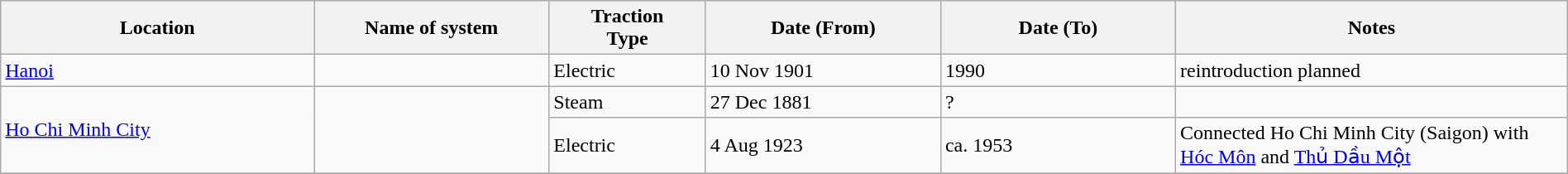<table class="wikitable" width=100%>
<tr>
<th width=20%>Location</th>
<th width=15%>Name of system</th>
<th width=10%>Traction<br>Type</th>
<th width=15%>Date (From)</th>
<th width=15%>Date (To)</th>
<th width=25%>Notes</th>
</tr>
<tr>
<td><a href='#'>Hanoi</a></td>
<td> </td>
<td>Electric</td>
<td>10 Nov 1901</td>
<td>1990</td>
<td>reintroduction planned</td>
</tr>
<tr>
<td rowspan="2"><a href='#'>Ho Chi Minh City</a></td>
<td rowspan="2"> </td>
<td>Steam</td>
<td>27 Dec 1881</td>
<td>?</td>
<td> </td>
</tr>
<tr>
<td>Electric</td>
<td>4 Aug 1923</td>
<td>ca. 1953</td>
<td>Connected Ho Chi Minh City (Saigon) with <a href='#'>Hóc Môn</a> and <a href='#'>Thủ Dầu Một</a></td>
</tr>
<tr>
</tr>
</table>
